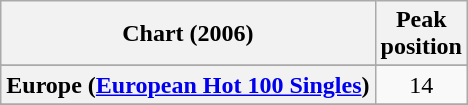<table class="wikitable sortable plainrowheaders" style="text-align:center">
<tr>
<th scope="col">Chart (2006)</th>
<th scope="col">Peak<br>position</th>
</tr>
<tr>
</tr>
<tr>
<th scope="row">Europe (<a href='#'>European Hot 100 Singles</a>)</th>
<td>14</td>
</tr>
<tr>
</tr>
<tr>
</tr>
<tr>
</tr>
<tr>
</tr>
<tr>
</tr>
<tr>
</tr>
<tr>
</tr>
<tr>
</tr>
<tr>
</tr>
</table>
